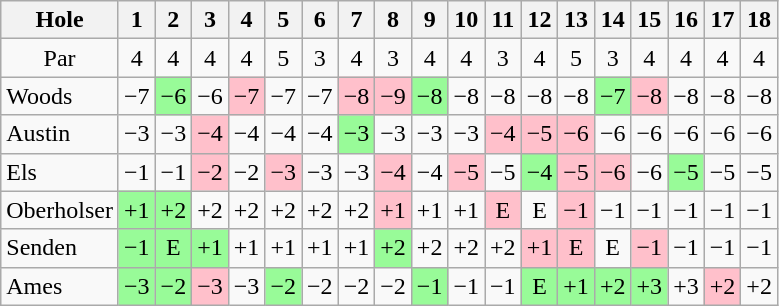<table class="wikitable" style="text-align:center">
<tr>
<th>Hole</th>
<th>1</th>
<th>2</th>
<th>3</th>
<th>4</th>
<th>5</th>
<th>6</th>
<th>7</th>
<th>8</th>
<th>9</th>
<th>10</th>
<th>11</th>
<th>12</th>
<th>13</th>
<th>14</th>
<th>15</th>
<th>16</th>
<th>17</th>
<th>18</th>
</tr>
<tr>
<td>Par</td>
<td>4</td>
<td>4</td>
<td>4</td>
<td>4</td>
<td>5</td>
<td>3</td>
<td>4</td>
<td>3</td>
<td>4</td>
<td>4</td>
<td>3</td>
<td>4</td>
<td>5</td>
<td>3</td>
<td>4</td>
<td>4</td>
<td>4</td>
<td>4</td>
</tr>
<tr>
<td align=left> Woods</td>
<td>−7</td>
<td style="background: PaleGreen;">−6</td>
<td>−6</td>
<td style="background: Pink;">−7</td>
<td>−7</td>
<td>−7</td>
<td style="background: Pink;">−8</td>
<td style="background: Pink;">−9</td>
<td style="background: PaleGreen;">−8</td>
<td>−8</td>
<td>−8</td>
<td>−8</td>
<td>−8</td>
<td style="background: PaleGreen;">−7</td>
<td style="background: Pink;">−8</td>
<td>−8</td>
<td>−8</td>
<td>−8</td>
</tr>
<tr>
<td align=left> Austin</td>
<td>−3</td>
<td>−3</td>
<td style="background: Pink;">−4</td>
<td>−4</td>
<td>−4</td>
<td>−4</td>
<td style="background: PaleGreen;">−3</td>
<td>−3</td>
<td>−3</td>
<td>−3</td>
<td style="background: Pink;">−4</td>
<td style="background: Pink;">−5</td>
<td style="background: Pink;">−6</td>
<td>−6</td>
<td>−6</td>
<td>−6</td>
<td>−6</td>
<td>−6</td>
</tr>
<tr>
<td align=left> Els</td>
<td>−1</td>
<td>−1</td>
<td style="background: Pink;">−2</td>
<td>−2</td>
<td style="background: Pink;">−3</td>
<td>−3</td>
<td>−3</td>
<td style="background: Pink;">−4</td>
<td>−4</td>
<td style="background: Pink;">−5</td>
<td>−5</td>
<td style="background: PaleGreen;">−4</td>
<td style="background: Pink;">−5</td>
<td style="background: Pink;">−6</td>
<td>−6</td>
<td style="background: PaleGreen;">−5</td>
<td>−5</td>
<td>−5</td>
</tr>
<tr>
<td align=left> Oberholser</td>
<td style="background: PaleGreen;">+1</td>
<td style="background: PaleGreen;">+2</td>
<td>+2</td>
<td>+2</td>
<td>+2</td>
<td>+2</td>
<td>+2</td>
<td style="background: Pink;">+1</td>
<td>+1</td>
<td>+1</td>
<td style="background: Pink;">E</td>
<td>E</td>
<td style="background: Pink;">−1</td>
<td>−1</td>
<td>−1</td>
<td>−1</td>
<td>−1</td>
<td>−1</td>
</tr>
<tr>
<td align=left> Senden</td>
<td style="background: PaleGreen;">−1</td>
<td style="background: PaleGreen;">E</td>
<td style="background: PaleGreen;">+1</td>
<td>+1</td>
<td>+1</td>
<td>+1</td>
<td>+1</td>
<td style="background: PaleGreen;">+2</td>
<td>+2</td>
<td>+2</td>
<td>+2</td>
<td style="background: Pink;">+1</td>
<td style="background: Pink;">E</td>
<td>E</td>
<td style="background: Pink;">−1</td>
<td>−1</td>
<td>−1</td>
<td>−1</td>
</tr>
<tr>
<td align=left> Ames</td>
<td style="background: PaleGreen;">−3</td>
<td style="background: PaleGreen;">−2</td>
<td style="background: Pink;">−3</td>
<td>−3</td>
<td style="background: PaleGreen;">−2</td>
<td>−2</td>
<td>−2</td>
<td>−2</td>
<td style="background: PaleGreen;">−1</td>
<td>−1</td>
<td>−1</td>
<td style="background: PaleGreen;">E</td>
<td style="background: PaleGreen;">+1</td>
<td style="background: PaleGreen;">+2</td>
<td style="background: PaleGreen;">+3</td>
<td>+3</td>
<td style="background: Pink;">+2</td>
<td>+2</td>
</tr>
</table>
